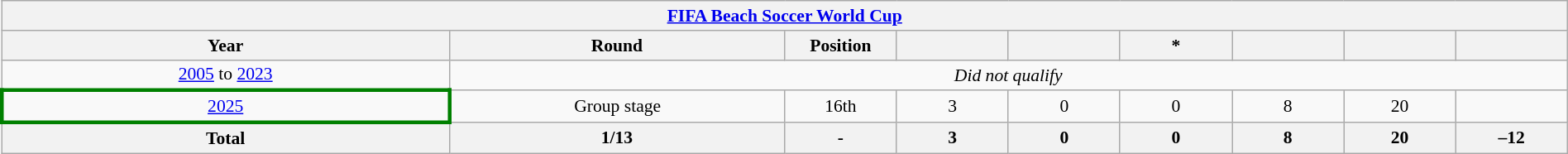<table class="wikitable" class="wikitable" style="font-size:90%; text-align:center; width:100%">
<tr>
<th colspan=9><a href='#'>FIFA Beach Soccer World Cup</a></th>
</tr>
<tr>
<th width="20%">Year</th>
<th width="15%">Round</th>
<th width="5%">Position</th>
<th width="5%"></th>
<th width="5%"></th>
<th width="5%">*</th>
<th width="5%"></th>
<th width="5%"></th>
<th width="5%"></th>
</tr>
<tr>
<td> <a href='#'>2005</a> to  <a href='#'>2023</a></td>
<td colspan="8"><em>Did not qualify</em></td>
</tr>
<tr>
<td style="border: 3px solid green"> <a href='#'>2025</a></td>
<td>Group stage</td>
<td>16th</td>
<td>3</td>
<td>0</td>
<td>0</td>
<td>8</td>
<td>20</td>
<td></td>
</tr>
<tr>
<th><strong>Total</strong></th>
<th>1/13</th>
<th>-</th>
<th>3</th>
<th>0</th>
<th>0</th>
<th>8</th>
<th>20</th>
<th>–12</th>
</tr>
</table>
